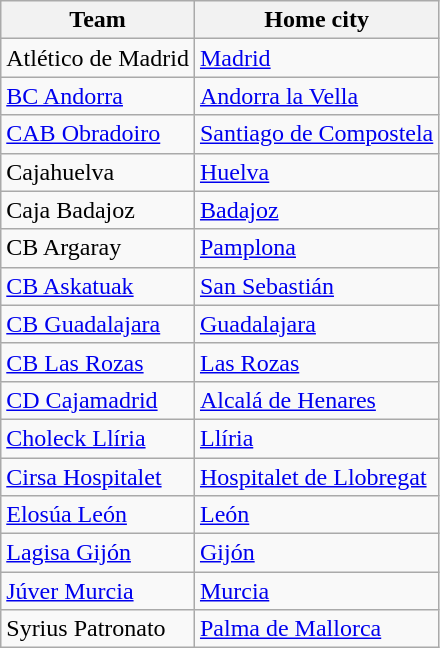<table class="wikitable sortable">
<tr>
<th>Team</th>
<th>Home city</th>
</tr>
<tr>
<td>Atlético de Madrid</td>
<td><a href='#'>Madrid</a></td>
</tr>
<tr>
<td><a href='#'>BC Andorra</a></td>
<td> <a href='#'>Andorra la Vella</a></td>
</tr>
<tr>
<td><a href='#'>CAB Obradoiro</a></td>
<td><a href='#'>Santiago de Compostela</a></td>
</tr>
<tr>
<td>Cajahuelva</td>
<td><a href='#'>Huelva</a></td>
</tr>
<tr>
<td>Caja Badajoz</td>
<td><a href='#'>Badajoz</a></td>
</tr>
<tr>
<td>CB Argaray</td>
<td><a href='#'>Pamplona</a></td>
</tr>
<tr>
<td><a href='#'>CB Askatuak</a></td>
<td><a href='#'>San Sebastián</a></td>
</tr>
<tr>
<td><a href='#'>CB Guadalajara</a></td>
<td><a href='#'>Guadalajara</a></td>
</tr>
<tr>
<td><a href='#'>CB Las Rozas</a></td>
<td><a href='#'>Las Rozas</a></td>
</tr>
<tr>
<td><a href='#'>CD Cajamadrid</a></td>
<td><a href='#'>Alcalá de Henares</a></td>
</tr>
<tr>
<td><a href='#'>Choleck Llíria</a></td>
<td><a href='#'>Llíria</a></td>
</tr>
<tr>
<td><a href='#'>Cirsa Hospitalet</a></td>
<td><a href='#'>Hospitalet de Llobregat</a></td>
</tr>
<tr>
<td><a href='#'>Elosúa León</a></td>
<td><a href='#'>León</a></td>
</tr>
<tr>
<td><a href='#'>Lagisa Gijón</a></td>
<td><a href='#'>Gijón</a></td>
</tr>
<tr>
<td><a href='#'>Júver Murcia</a></td>
<td><a href='#'>Murcia</a></td>
</tr>
<tr>
<td>Syrius Patronato</td>
<td><a href='#'>Palma de Mallorca</a></td>
</tr>
</table>
